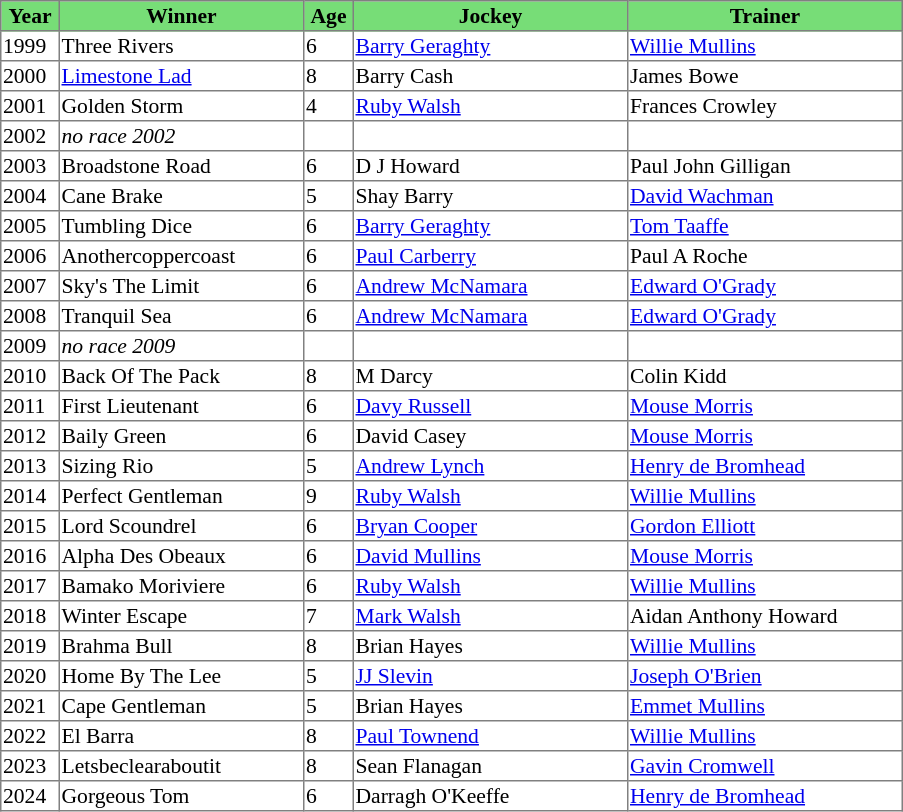<table class = "sortable" | border="1" style="border-collapse: collapse; font-size:90%">
<tr bgcolor="#77dd77" align="center">
<td style="width:36px"><strong>Year</strong></td>
<td style="width:160px"><strong>Winner</strong></td>
<td style="width:30px"><strong>Age</strong></td>
<td style="width:180px"><strong>Jockey</strong></td>
<td style="width:180px"><strong>Trainer</strong></td>
</tr>
<tr>
<td>1999</td>
<td>Three Rivers</td>
<td>6</td>
<td><a href='#'>Barry Geraghty</a></td>
<td><a href='#'>Willie Mullins</a></td>
</tr>
<tr>
<td>2000</td>
<td><a href='#'>Limestone Lad</a></td>
<td>8</td>
<td>Barry Cash</td>
<td>James Bowe</td>
</tr>
<tr>
<td>2001</td>
<td>Golden Storm</td>
<td>4</td>
<td><a href='#'>Ruby Walsh</a></td>
<td>Frances Crowley</td>
</tr>
<tr>
<td>2002</td>
<td><em>no race 2002</em></td>
<td></td>
<td></td>
<td></td>
</tr>
<tr>
<td>2003</td>
<td>Broadstone Road</td>
<td>6</td>
<td>D J Howard</td>
<td>Paul John Gilligan</td>
</tr>
<tr>
<td>2004</td>
<td>Cane Brake</td>
<td>5</td>
<td>Shay Barry</td>
<td><a href='#'>David Wachman</a></td>
</tr>
<tr>
<td>2005</td>
<td>Tumbling Dice</td>
<td>6</td>
<td><a href='#'>Barry Geraghty</a></td>
<td><a href='#'>Tom Taaffe</a></td>
</tr>
<tr>
<td>2006</td>
<td>Anothercoppercoast</td>
<td>6</td>
<td><a href='#'>Paul Carberry</a></td>
<td>Paul A Roche</td>
</tr>
<tr>
<td>2007</td>
<td>Sky's The Limit</td>
<td>6</td>
<td><a href='#'>Andrew McNamara</a></td>
<td><a href='#'>Edward O'Grady</a></td>
</tr>
<tr>
<td>2008</td>
<td>Tranquil Sea</td>
<td>6</td>
<td><a href='#'>Andrew McNamara</a></td>
<td><a href='#'>Edward O'Grady</a></td>
</tr>
<tr>
<td>2009</td>
<td><em>no race 2009</em></td>
<td></td>
<td></td>
<td></td>
</tr>
<tr>
<td>2010</td>
<td>Back Of The Pack</td>
<td>8</td>
<td>M Darcy</td>
<td>Colin Kidd</td>
</tr>
<tr>
<td>2011</td>
<td>First Lieutenant</td>
<td>6</td>
<td><a href='#'>Davy Russell</a></td>
<td><a href='#'>Mouse Morris</a></td>
</tr>
<tr>
<td>2012</td>
<td>Baily Green</td>
<td>6</td>
<td>David Casey</td>
<td><a href='#'>Mouse Morris</a></td>
</tr>
<tr>
<td>2013</td>
<td>Sizing Rio</td>
<td>5</td>
<td><a href='#'>Andrew Lynch</a></td>
<td><a href='#'>Henry de Bromhead</a></td>
</tr>
<tr>
<td>2014</td>
<td>Perfect Gentleman</td>
<td>9</td>
<td><a href='#'>Ruby Walsh</a></td>
<td><a href='#'>Willie Mullins</a></td>
</tr>
<tr>
<td>2015</td>
<td>Lord Scoundrel</td>
<td>6</td>
<td><a href='#'>Bryan Cooper</a></td>
<td><a href='#'>Gordon Elliott</a></td>
</tr>
<tr>
<td>2016</td>
<td>Alpha Des Obeaux</td>
<td>6</td>
<td><a href='#'>David Mullins</a></td>
<td><a href='#'>Mouse Morris</a></td>
</tr>
<tr>
<td>2017</td>
<td>Bamako Moriviere</td>
<td>6</td>
<td><a href='#'>Ruby Walsh</a></td>
<td><a href='#'>Willie Mullins</a></td>
</tr>
<tr>
<td>2018</td>
<td>Winter Escape</td>
<td>7</td>
<td><a href='#'>Mark Walsh</a></td>
<td>Aidan Anthony Howard</td>
</tr>
<tr>
<td>2019</td>
<td>Brahma Bull</td>
<td>8</td>
<td>Brian Hayes</td>
<td><a href='#'>Willie Mullins</a></td>
</tr>
<tr>
<td>2020</td>
<td>Home By The Lee</td>
<td>5</td>
<td><a href='#'>JJ Slevin</a></td>
<td><a href='#'>Joseph O'Brien</a></td>
</tr>
<tr>
<td>2021</td>
<td>Cape Gentleman</td>
<td>5</td>
<td>Brian Hayes</td>
<td><a href='#'>Emmet Mullins</a></td>
</tr>
<tr>
<td>2022</td>
<td>El Barra</td>
<td>8</td>
<td><a href='#'>Paul Townend</a></td>
<td><a href='#'>Willie Mullins</a></td>
</tr>
<tr>
<td>2023</td>
<td>Letsbeclearaboutit</td>
<td>8</td>
<td>Sean Flanagan</td>
<td><a href='#'>Gavin Cromwell</a></td>
</tr>
<tr>
<td>2024</td>
<td>Gorgeous Tom</td>
<td>6</td>
<td>Darragh O'Keeffe</td>
<td><a href='#'>Henry de Bromhead</a></td>
</tr>
</table>
